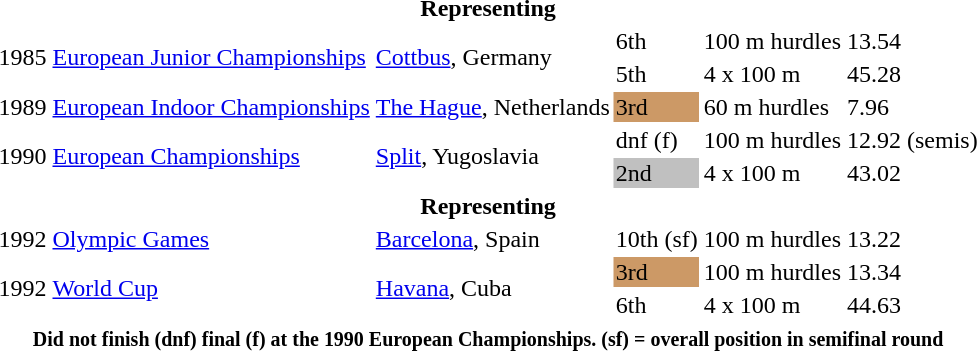<table>
<tr>
<th colspan=6>Representing </th>
</tr>
<tr>
<td rowspan=2>1985</td>
<td rowspan=2><a href='#'>European Junior Championships</a></td>
<td rowspan=2><a href='#'>Cottbus</a>, Germany</td>
<td>6th</td>
<td>100 m hurdles</td>
<td>13.54</td>
</tr>
<tr>
<td>5th</td>
<td>4 x 100 m</td>
<td>45.28</td>
</tr>
<tr>
<td>1989</td>
<td><a href='#'>European Indoor Championships</a></td>
<td><a href='#'>The Hague</a>, Netherlands</td>
<td bgcolor=cc9966>3rd</td>
<td>60 m hurdles</td>
<td>7.96</td>
</tr>
<tr>
<td rowspan=2>1990</td>
<td rowspan=2><a href='#'>European Championships</a></td>
<td rowspan=2><a href='#'>Split</a>, Yugoslavia</td>
<td>dnf (f)</td>
<td>100 m hurdles</td>
<td>12.92 (semis)</td>
</tr>
<tr>
<td bgcolor=silver>2nd</td>
<td>4 x 100 m</td>
<td>43.02</td>
</tr>
<tr>
<th colspan=6>Representing </th>
</tr>
<tr>
<td>1992</td>
<td><a href='#'>Olympic Games</a></td>
<td><a href='#'>Barcelona</a>, Spain</td>
<td>10th (sf)</td>
<td>100 m hurdles</td>
<td>13.22</td>
</tr>
<tr>
<td rowspan=2>1992</td>
<td rowspan=2><a href='#'>World Cup</a></td>
<td rowspan=2><a href='#'>Havana</a>, Cuba</td>
<td bgcolor=cc9966>3rd</td>
<td>100 m hurdles</td>
<td>13.34</td>
</tr>
<tr>
<td>6th</td>
<td>4 x 100 m</td>
<td>44.63</td>
</tr>
<tr>
<th colspan=6><small> Did not finish (dnf) final (f) at the 1990 European Championships. (sf) = overall position in semifinal round</small></th>
</tr>
</table>
